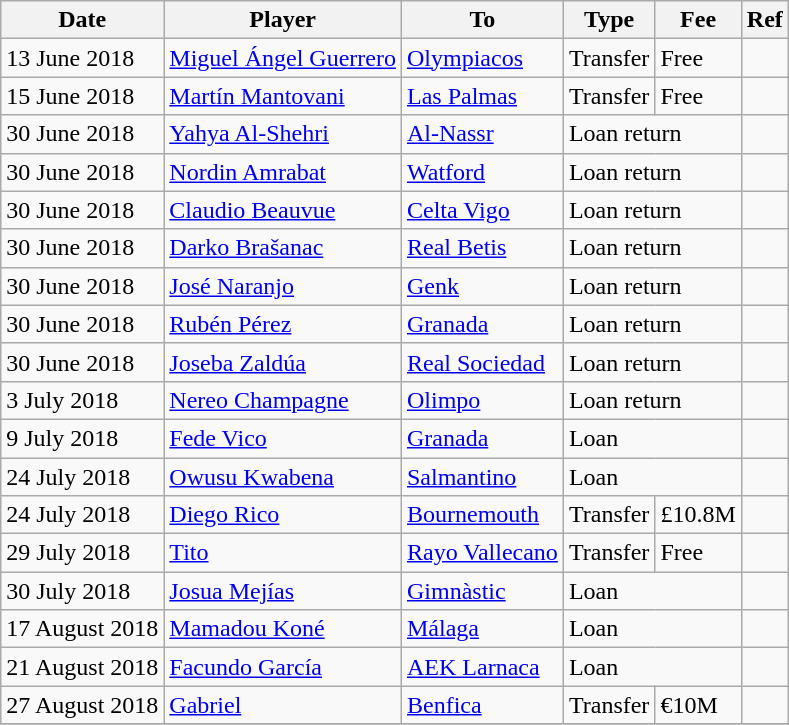<table class="wikitable">
<tr>
<th>Date</th>
<th>Player</th>
<th>To</th>
<th>Type</th>
<th>Fee</th>
<th>Ref</th>
</tr>
<tr>
<td>13 June 2018</td>
<td> <a href='#'>Miguel Ángel Guerrero</a></td>
<td> <a href='#'>Olympiacos</a></td>
<td>Transfer</td>
<td>Free</td>
<td></td>
</tr>
<tr>
<td>15 June 2018</td>
<td> <a href='#'>Martín Mantovani</a></td>
<td> <a href='#'>Las Palmas</a></td>
<td>Transfer</td>
<td>Free</td>
<td></td>
</tr>
<tr>
<td>30 June 2018</td>
<td> <a href='#'>Yahya Al-Shehri</a></td>
<td> <a href='#'>Al-Nassr</a></td>
<td colspan=2>Loan return</td>
<td></td>
</tr>
<tr>
<td>30 June 2018</td>
<td> <a href='#'>Nordin Amrabat</a></td>
<td> <a href='#'>Watford</a></td>
<td colspan=2>Loan return</td>
<td></td>
</tr>
<tr>
<td>30 June 2018</td>
<td> <a href='#'>Claudio Beauvue</a></td>
<td> <a href='#'>Celta Vigo</a></td>
<td colspan=2>Loan return</td>
<td></td>
</tr>
<tr>
<td>30 June 2018</td>
<td> <a href='#'>Darko Brašanac</a></td>
<td> <a href='#'>Real Betis</a></td>
<td colspan=2>Loan return</td>
<td></td>
</tr>
<tr>
<td>30 June 2018</td>
<td> <a href='#'>José Naranjo</a></td>
<td> <a href='#'>Genk</a></td>
<td colspan=2>Loan return</td>
<td></td>
</tr>
<tr>
<td>30 June 2018</td>
<td> <a href='#'>Rubén Pérez</a></td>
<td> <a href='#'>Granada</a></td>
<td colspan=2>Loan return</td>
<td></td>
</tr>
<tr>
<td>30 June 2018</td>
<td> <a href='#'>Joseba Zaldúa</a></td>
<td> <a href='#'>Real Sociedad</a></td>
<td colspan=2>Loan return</td>
<td></td>
</tr>
<tr>
<td>3 July 2018</td>
<td> <a href='#'>Nereo Champagne</a></td>
<td> <a href='#'>Olimpo</a></td>
<td colspan=2>Loan return</td>
<td></td>
</tr>
<tr>
<td>9 July 2018</td>
<td> <a href='#'>Fede Vico</a></td>
<td> <a href='#'>Granada</a></td>
<td colspan=2>Loan</td>
<td></td>
</tr>
<tr>
<td>24 July 2018</td>
<td> <a href='#'>Owusu Kwabena</a></td>
<td> <a href='#'>Salmantino</a></td>
<td colspan=2>Loan</td>
<td></td>
</tr>
<tr>
<td>24 July 2018</td>
<td> <a href='#'>Diego Rico</a></td>
<td> <a href='#'>Bournemouth</a></td>
<td>Transfer</td>
<td>£10.8M</td>
<td></td>
</tr>
<tr>
<td>29 July 2018</td>
<td> <a href='#'>Tito</a></td>
<td> <a href='#'>Rayo Vallecano</a></td>
<td>Transfer</td>
<td>Free</td>
<td></td>
</tr>
<tr>
<td>30 July 2018</td>
<td> <a href='#'>Josua Mejías</a></td>
<td> <a href='#'>Gimnàstic</a></td>
<td colspan=2>Loan</td>
<td></td>
</tr>
<tr>
<td>17 August 2018</td>
<td> <a href='#'>Mamadou Koné</a></td>
<td> <a href='#'>Málaga</a></td>
<td colspan=2>Loan</td>
<td></td>
</tr>
<tr>
<td>21 August 2018</td>
<td> <a href='#'>Facundo García</a></td>
<td> <a href='#'>AEK Larnaca</a></td>
<td colspan=2>Loan</td>
<td></td>
</tr>
<tr>
<td>27 August 2018</td>
<td> <a href='#'>Gabriel</a></td>
<td> <a href='#'>Benfica</a></td>
<td>Transfer</td>
<td>€10M</td>
<td></td>
</tr>
<tr>
</tr>
</table>
